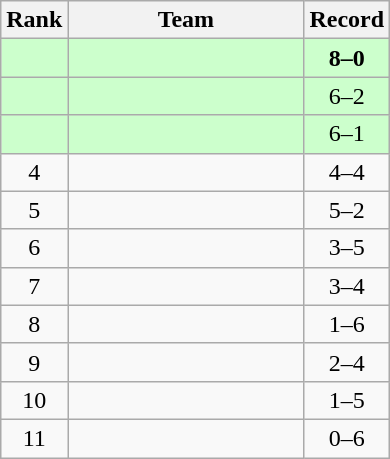<table class="wikitable">
<tr>
<th>Rank</th>
<th width=150px>Team</th>
<th>Record</th>
</tr>
<tr bgcolor=ccffcc>
<td align=center></td>
<td><strong></strong></td>
<td align=center><strong>8–0</strong></td>
</tr>
<tr bgcolor=ccffcc>
<td align=center></td>
<td></td>
<td align=center>6–2</td>
</tr>
<tr bgcolor=ccffcc>
<td align=center></td>
<td></td>
<td align=center>6–1</td>
</tr>
<tr>
<td align=center>4</td>
<td></td>
<td align=center>4–4</td>
</tr>
<tr>
<td align=center>5</td>
<td></td>
<td align=center>5–2</td>
</tr>
<tr>
<td align=center>6</td>
<td></td>
<td align=center>3–5</td>
</tr>
<tr>
<td align=center>7</td>
<td></td>
<td align=center>3–4</td>
</tr>
<tr>
<td align=center>8</td>
<td></td>
<td align=center>1–6</td>
</tr>
<tr>
<td align=center>9</td>
<td></td>
<td align=center>2–4</td>
</tr>
<tr>
<td align=center>10</td>
<td></td>
<td align=center>1–5</td>
</tr>
<tr>
<td align=center>11</td>
<td></td>
<td align=center>0–6</td>
</tr>
</table>
